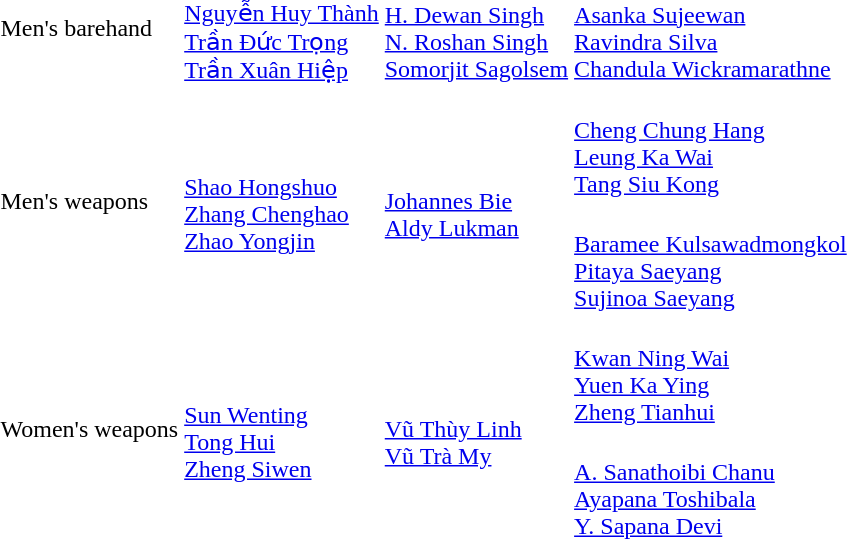<table>
<tr>
<td>Men's barehand</td>
<td><br><a href='#'>Nguyễn Huy Thành</a><br><a href='#'>Trần Đức Trọng</a><br><a href='#'>Trần Xuân Hiệp</a></td>
<td><br><a href='#'>H. Dewan Singh</a><br><a href='#'>N. Roshan Singh</a><br><a href='#'>Somorjit Sagolsem</a></td>
<td><br><a href='#'>Asanka Sujeewan</a><br><a href='#'>Ravindra Silva</a><br><a href='#'>Chandula Wickramarathne</a></td>
</tr>
<tr>
<td rowspan=2>Men's weapons</td>
<td rowspan=2><br><a href='#'>Shao Hongshuo</a><br><a href='#'>Zhang Chenghao</a><br><a href='#'>Zhao Yongjin</a></td>
<td rowspan=2><br><a href='#'>Johannes Bie</a><br><a href='#'>Aldy Lukman</a></td>
<td><br><a href='#'>Cheng Chung Hang</a><br><a href='#'>Leung Ka Wai</a><br><a href='#'>Tang Siu Kong</a></td>
</tr>
<tr>
<td><br><a href='#'>Baramee Kulsawadmongkol</a><br><a href='#'>Pitaya Saeyang</a><br><a href='#'>Sujinoa Saeyang</a></td>
</tr>
<tr>
<td rowspan=2>Women's weapons</td>
<td rowspan=2><br><a href='#'>Sun Wenting</a><br><a href='#'>Tong Hui</a><br><a href='#'>Zheng Siwen</a></td>
<td rowspan=2><br><a href='#'>Vũ Thùy Linh</a><br><a href='#'>Vũ Trà My</a></td>
<td><br><a href='#'>Kwan Ning Wai</a><br><a href='#'>Yuen Ka Ying</a><br><a href='#'>Zheng Tianhui</a></td>
</tr>
<tr>
<td><br><a href='#'>A. Sanathoibi Chanu</a><br><a href='#'>Ayapana Toshibala</a><br><a href='#'>Y. Sapana Devi</a></td>
</tr>
</table>
